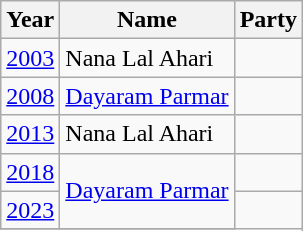<table class="wikitable sortable">
<tr>
<th>Year</th>
<th>Name</th>
<th colspan=2>Party</th>
</tr>
<tr>
<td><a href='#'>2003</a></td>
<td>Nana Lal Ahari</td>
<td></td>
</tr>
<tr>
<td><a href='#'>2008</a></td>
<td><a href='#'>Dayaram Parmar</a></td>
<td></td>
</tr>
<tr>
<td><a href='#'>2013</a></td>
<td>Nana Lal Ahari</td>
<td></td>
</tr>
<tr>
<td><a href='#'>2018</a></td>
<td rowspan=2><a href='#'>Dayaram Parmar</a></td>
<td></td>
</tr>
<tr>
<td><a href='#'>2023</a></td>
</tr>
<tr>
</tr>
</table>
